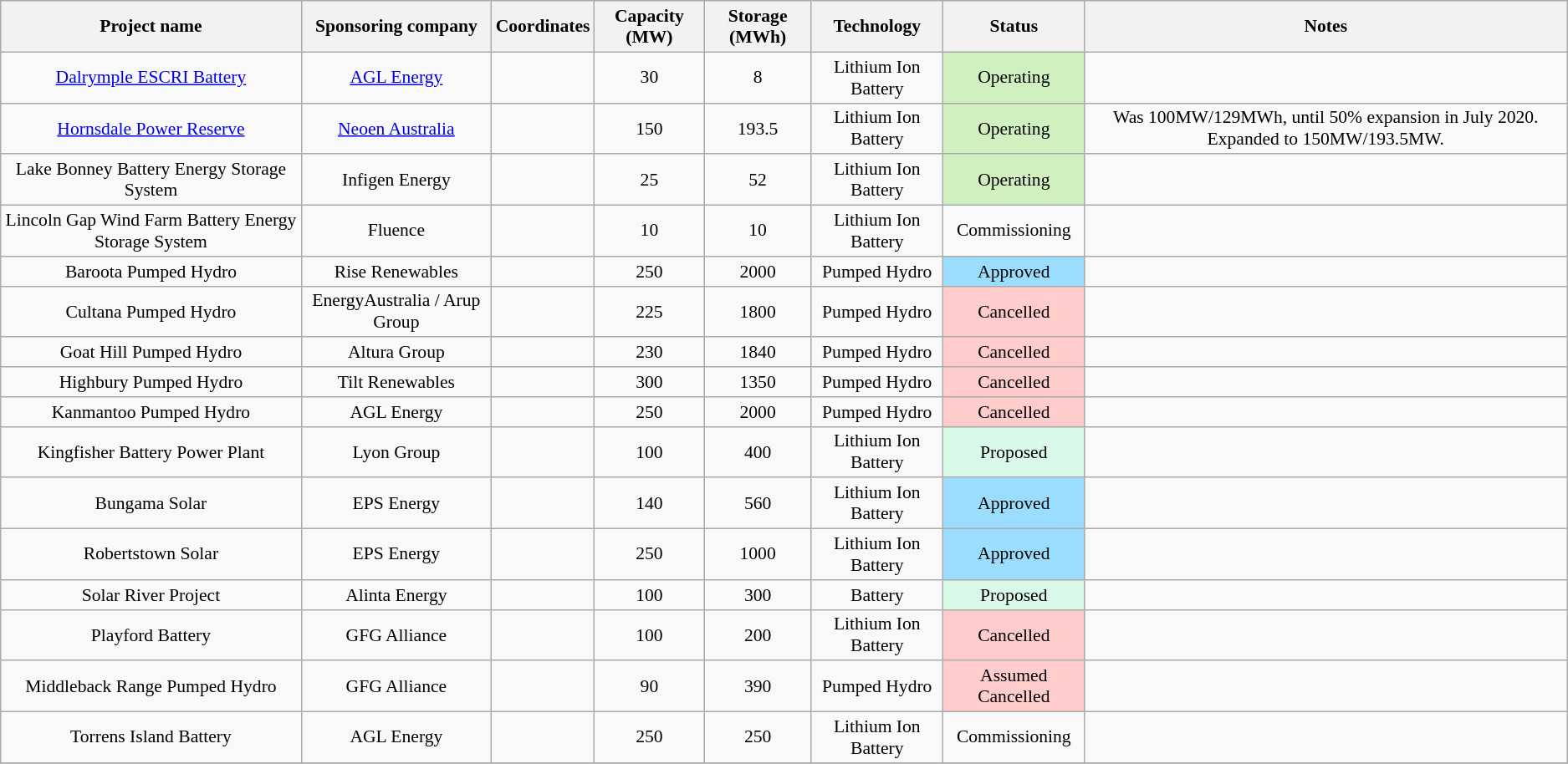<table class="wikitable sortable" style="text-align:center; font-size:90%; border-collapse:collapse;">
<tr>
<th>Project name</th>
<th>Sponsoring company</th>
<th>Coordinates</th>
<th>Capacity (MW)</th>
<th>Storage (MWh)</th>
<th>Technology</th>
<th>Status</th>
<th>Notes</th>
</tr>
<tr>
<td><a href='#'>Dalrymple ESCRI Battery</a></td>
<td><a href='#'>AGL Energy</a></td>
<td></td>
<td>30</td>
<td>8</td>
<td>Lithium Ion Battery</td>
<td style="background:#D0F0C0;">Operating</td>
<td></td>
</tr>
<tr>
<td><a href='#'>Hornsdale Power Reserve</a></td>
<td><a href='#'>Neoen Australia</a></td>
<td></td>
<td>150</td>
<td>193.5</td>
<td>Lithium Ion Battery</td>
<td style="background:#D0F0C0;">Operating</td>
<td>Was 100MW/129MWh, until 50% expansion in July 2020. Expanded to 150MW/193.5MW. </td>
</tr>
<tr>
<td>Lake Bonney Battery Energy Storage System</td>
<td>Infigen Energy</td>
<td></td>
<td>25</td>
<td>52</td>
<td>Lithium Ion Battery</td>
<td style="background:#D0F0C0;">Operating</td>
<td></td>
</tr>
<tr>
<td>Lincoln Gap Wind Farm Battery Energy Storage System</td>
<td>Fluence</td>
<td></td>
<td>10</td>
<td>10</td>
<td>Lithium Ion Battery</td>
<td>Commissioning</td>
<td></td>
</tr>
<tr>
<td>Baroota Pumped Hydro</td>
<td>Rise Renewables</td>
<td></td>
<td>250</td>
<td>2000</td>
<td>Pumped Hydro</td>
<td style="background:#9BDDFF;">Approved</td>
<td></td>
</tr>
<tr>
<td>Cultana Pumped Hydro</td>
<td>EnergyAustralia / Arup Group</td>
<td></td>
<td>225</td>
<td>1800</td>
<td>Pumped Hydro</td>
<td style="background:#FFCCCC;">Cancelled</td>
<td></td>
</tr>
<tr>
<td>Goat Hill Pumped Hydro</td>
<td>Altura Group</td>
<td></td>
<td>230</td>
<td>1840</td>
<td>Pumped Hydro</td>
<td style="background:#FFCCCC;">Cancelled</td>
<td></td>
</tr>
<tr>
<td>Highbury Pumped Hydro</td>
<td>Tilt Renewables</td>
<td></td>
<td>300</td>
<td>1350</td>
<td>Pumped Hydro</td>
<td style="background:#FFCCCC;">Cancelled</td>
<td></td>
</tr>
<tr>
<td>Kanmantoo Pumped Hydro</td>
<td>AGL Energy</td>
<td></td>
<td>250</td>
<td>2000</td>
<td>Pumped Hydro</td>
<td style="background:#FFCCCC;">Cancelled</td>
<td></td>
</tr>
<tr>
<td>Kingfisher Battery Power Plant</td>
<td>Lyon Group</td>
<td></td>
<td>100</td>
<td>400</td>
<td>Lithium Ion Battery</td>
<td style="background:#D9F9E9;">Proposed</td>
<td></td>
</tr>
<tr>
<td>Bungama Solar</td>
<td>EPS Energy</td>
<td></td>
<td>140</td>
<td>560</td>
<td>Lithium Ion Battery</td>
<td style="background:#9BDDFF;">Approved</td>
<td></td>
</tr>
<tr>
<td>Robertstown Solar</td>
<td>EPS Energy</td>
<td></td>
<td>250</td>
<td>1000</td>
<td>Lithium Ion Battery</td>
<td style="background:#9BDDFF;">Approved</td>
<td></td>
</tr>
<tr>
<td>Solar River Project</td>
<td>Alinta Energy</td>
<td></td>
<td>100</td>
<td>300</td>
<td>Battery</td>
<td style="background:#D9F9E9;">Proposed</td>
<td></td>
</tr>
<tr>
<td>Playford Battery</td>
<td>GFG Alliance</td>
<td></td>
<td>100</td>
<td>200</td>
<td>Lithium Ion Battery</td>
<td style="background:#FFCCCC;">Cancelled</td>
<td></td>
</tr>
<tr>
<td>Middleback Range Pumped Hydro</td>
<td>GFG Alliance</td>
<td></td>
<td>90</td>
<td>390</td>
<td>Pumped Hydro</td>
<td style="background:#FFCCCC;">Assumed Cancelled</td>
<td></td>
</tr>
<tr>
<td>Torrens Island Battery</td>
<td>AGL Energy</td>
<td></td>
<td>250</td>
<td>250</td>
<td>Lithium Ion Battery</td>
<td style="background:">Commissioning</td>
<td></td>
</tr>
<tr>
</tr>
</table>
